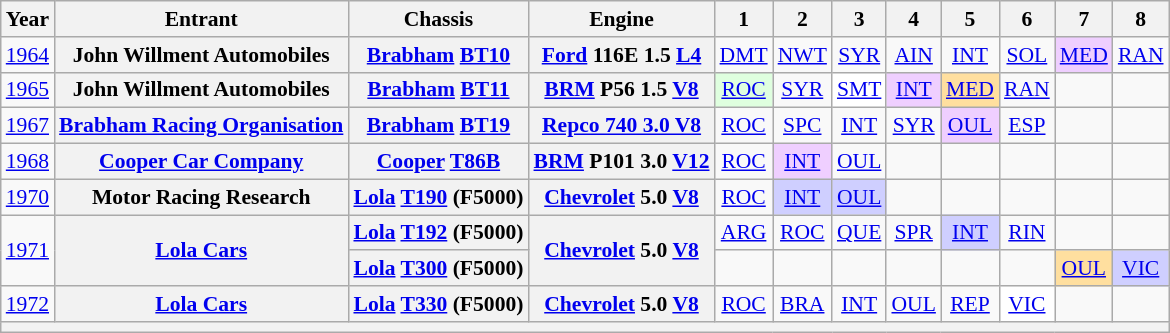<table class="wikitable" style="text-align:center; font-size:90%">
<tr>
<th>Year</th>
<th>Entrant</th>
<th>Chassis</th>
<th>Engine</th>
<th>1</th>
<th>2</th>
<th>3</th>
<th>4</th>
<th>5</th>
<th>6</th>
<th>7</th>
<th>8</th>
</tr>
<tr>
<td><a href='#'>1964</a></td>
<th>John Willment Automobiles</th>
<th><a href='#'>Brabham</a> <a href='#'>BT10</a></th>
<th><a href='#'>Ford</a> 116E 1.5 <a href='#'>L4</a></th>
<td><a href='#'>DMT</a></td>
<td><a href='#'>NWT</a></td>
<td><a href='#'>SYR</a></td>
<td><a href='#'>AIN</a></td>
<td><a href='#'>INT</a></td>
<td><a href='#'>SOL</a></td>
<td style="background:#EFCFFF;"><a href='#'>MED</a><br></td>
<td><a href='#'>RAN</a></td>
</tr>
<tr>
<td><a href='#'>1965</a></td>
<th>John Willment Automobiles</th>
<th><a href='#'>Brabham</a> <a href='#'>BT11</a></th>
<th><a href='#'>BRM</a> P56 1.5 <a href='#'>V8</a></th>
<td style="background:#dfffdf;"><a href='#'>ROC</a><br></td>
<td><a href='#'>SYR</a></td>
<td style="background:#FFFFFF;"><a href='#'>SMT</a><br></td>
<td style="background:#EFCFFF;"><a href='#'>INT</a><br></td>
<td style="background:#ffdf9f;"><a href='#'>MED</a><br></td>
<td><a href='#'>RAN</a></td>
<td></td>
<td></td>
</tr>
<tr>
<td><a href='#'>1967</a></td>
<th><a href='#'>Brabham Racing Organisation</a></th>
<th><a href='#'>Brabham</a> <a href='#'>BT19</a></th>
<th><a href='#'>Repco 740 3.0 V8</a></th>
<td><a href='#'>ROC</a></td>
<td><a href='#'>SPC</a></td>
<td><a href='#'>INT</a></td>
<td><a href='#'>SYR</a></td>
<td style="background:#EFCFFF;"><a href='#'>OUL</a><br></td>
<td><a href='#'>ESP</a></td>
<td></td>
<td></td>
</tr>
<tr>
<td><a href='#'>1968</a></td>
<th><a href='#'>Cooper Car Company</a></th>
<th><a href='#'>Cooper</a> <a href='#'>T86B</a></th>
<th><a href='#'>BRM</a> P101 3.0 <a href='#'>V12</a></th>
<td><a href='#'>ROC</a></td>
<td style="background:#EFCFFF;"><a href='#'>INT</a><br></td>
<td><a href='#'>OUL</a></td>
<td></td>
<td></td>
<td></td>
<td></td>
<td></td>
</tr>
<tr>
<td><a href='#'>1970</a></td>
<th>Motor Racing Research</th>
<th><a href='#'>Lola</a> <a href='#'>T190</a> (F5000)</th>
<th><a href='#'>Chevrolet</a> 5.0 <a href='#'>V8</a></th>
<td><a href='#'>ROC</a></td>
<td style="background:#CFCFFF;"><a href='#'>INT</a><br></td>
<td style="background:#CFCFFF;"><a href='#'>OUL</a><br></td>
<td></td>
<td></td>
<td></td>
<td></td>
<td></td>
</tr>
<tr>
<td rowspan=2><a href='#'>1971</a></td>
<th rowspan=2><a href='#'>Lola Cars</a></th>
<th><a href='#'>Lola</a> <a href='#'>T192</a> (F5000)</th>
<th rowspan=2><a href='#'>Chevrolet</a> 5.0 <a href='#'>V8</a></th>
<td><a href='#'>ARG</a></td>
<td><a href='#'>ROC</a></td>
<td><a href='#'>QUE</a></td>
<td><a href='#'>SPR</a></td>
<td style="background:#CFCFFF;"><a href='#'>INT</a><br></td>
<td><a href='#'>RIN</a></td>
<td></td>
<td></td>
</tr>
<tr>
<th><a href='#'>Lola</a> <a href='#'>T300</a> (F5000)</th>
<td></td>
<td></td>
<td></td>
<td></td>
<td></td>
<td></td>
<td style="background:#ffdf9f;"><a href='#'>OUL</a><br></td>
<td style="background:#CFCFFF;"><a href='#'>VIC</a><br></td>
</tr>
<tr>
<td><a href='#'>1972</a></td>
<th><a href='#'>Lola Cars</a></th>
<th><a href='#'>Lola</a> <a href='#'>T330</a> (F5000)</th>
<th><a href='#'>Chevrolet</a> 5.0 <a href='#'>V8</a></th>
<td><a href='#'>ROC</a></td>
<td><a href='#'>BRA</a></td>
<td><a href='#'>INT</a></td>
<td><a href='#'>OUL</a></td>
<td><a href='#'>REP</a></td>
<td style="background:#FFFFFF;"><a href='#'>VIC</a><br></td>
<td></td>
<td></td>
</tr>
<tr>
<th colspan="18"></th>
</tr>
</table>
